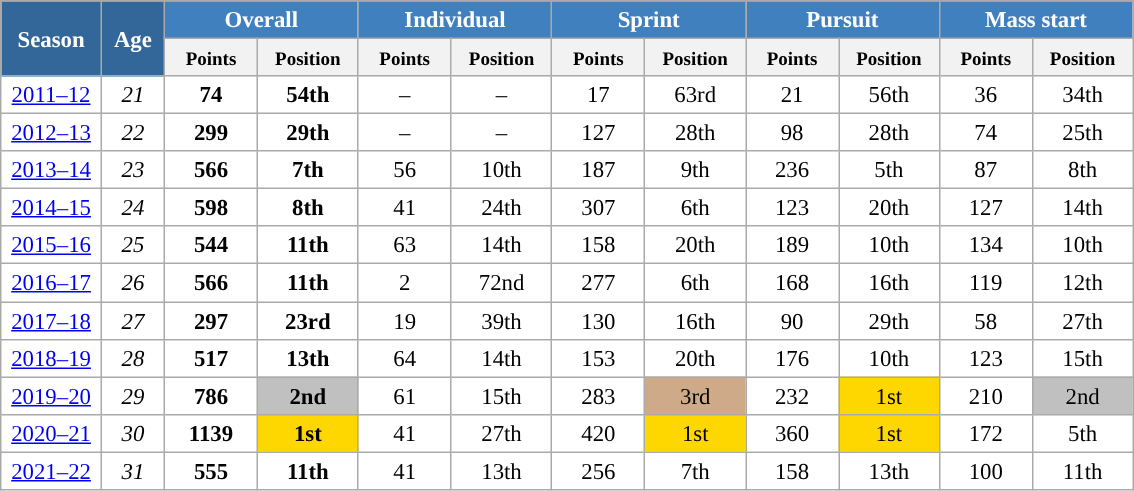<table class="wikitable" style="font-size:95%; text-align:center; border:grey solid 1px; border-collapse:collapse; background:#ffffff;">
<tr class="hintergrundfarbe5">
</tr>
<tr style="background:#efefef;">
<th rowspan="2" style="background-color:#369; color:white; width:60px">Season</th>
<th rowspan="2" style="background-color:#369; color:white; width:35px">Age</th>
<th colspan="2" style="background-color:#4180be; color:white; width:115px;">Overall</th>
<th colspan="2" style="background-color:#4180be; color:white; width:115px;">Individual</th>
<th colspan="2" style="background-color:#4180be; color:white; width:115px;">Sprint</th>
<th colspan="2" style="background-color:#4180be; color:white; width:115px;">Pursuit</th>
<th colspan="2" style="background-color:#4180be; color:white; width:115px;">Mass start</th>
</tr>
<tr class="hintergrundfarbe5">
<th style="width:55px;"><small>Points</small></th>
<th style="width:60px;"><small>Position</small></th>
<th style="width:55px;"><small>Points</small></th>
<th style="width:60px;"><small>Position</small></th>
<th style="width:55px;"><small>Points</small></th>
<th style="width:60px;"><small>Position</small></th>
<th style="width:55px;"><small>Points</small></th>
<th style="width:60px;"><small>Position</small></th>
<th style="width:55px;"><small>Points</small></th>
<th style="width:60px;"><small>Position</small></th>
</tr>
<tr>
<td><a href='#'>2011–12</a></td>
<td><em>21</em></td>
<td><strong>74</strong></td>
<td><strong>54th</strong></td>
<td>–</td>
<td>–</td>
<td>17</td>
<td>63rd</td>
<td>21</td>
<td>56th</td>
<td>36</td>
<td>34th</td>
</tr>
<tr>
<td><a href='#'>2012–13</a></td>
<td><em>22</em></td>
<td><strong>299</strong></td>
<td><strong>29th</strong></td>
<td>–</td>
<td>–</td>
<td>127</td>
<td>28th</td>
<td>98</td>
<td>28th</td>
<td>74</td>
<td>25th</td>
</tr>
<tr>
<td><a href='#'>2013–14</a></td>
<td><em>23</em></td>
<td><strong>566</strong></td>
<td><strong>7th</strong></td>
<td>56</td>
<td>10th</td>
<td>187</td>
<td>9th</td>
<td>236</td>
<td>5th</td>
<td>87</td>
<td>8th</td>
</tr>
<tr>
<td><a href='#'>2014–15</a></td>
<td><em>24</em></td>
<td><strong>598</strong></td>
<td><strong>8th</strong></td>
<td>41</td>
<td>24th</td>
<td>307</td>
<td>6th</td>
<td>123</td>
<td>20th</td>
<td>127</td>
<td>14th</td>
</tr>
<tr>
<td><a href='#'>2015–16</a></td>
<td><em>25</em></td>
<td><strong>544</strong></td>
<td><strong>11th</strong></td>
<td>63</td>
<td>14th</td>
<td>158</td>
<td>20th</td>
<td>189</td>
<td>10th</td>
<td>134</td>
<td>10th</td>
</tr>
<tr>
<td><a href='#'>2016–17</a></td>
<td><em>26</em></td>
<td><strong>566</strong></td>
<td><strong>11th</strong></td>
<td>2</td>
<td>72nd</td>
<td>277</td>
<td>6th</td>
<td>168</td>
<td>16th</td>
<td>119</td>
<td>12th</td>
</tr>
<tr>
<td><a href='#'>2017–18</a></td>
<td><em>27</em></td>
<td><strong>297</strong></td>
<td><strong>23rd</strong></td>
<td>19</td>
<td>39th</td>
<td>130</td>
<td>16th</td>
<td>90</td>
<td>29th</td>
<td>58</td>
<td>27th</td>
</tr>
<tr>
<td><a href='#'>2018–19</a></td>
<td><em>28</em></td>
<td><strong>517</strong></td>
<td><strong>13th</strong></td>
<td>64</td>
<td>14th</td>
<td>153</td>
<td>20th</td>
<td>176</td>
<td>10th</td>
<td>123</td>
<td>15th</td>
</tr>
<tr>
<td><a href='#'>2019–20</a></td>
<td><em>29</em></td>
<td><strong>786</strong></td>
<td style="background:silver;"><strong>2nd</strong></td>
<td>61</td>
<td>15th</td>
<td>283</td>
<td style="background:#cfaa88;">3rd</td>
<td>232</td>
<td style="background:gold;">1st</td>
<td>210</td>
<td style="background:silver;">2nd</td>
</tr>
<tr>
<td><a href='#'>2020–21</a></td>
<td><em>30</em></td>
<td><strong>1139</strong></td>
<td style="background:gold;"><strong>1st</strong></td>
<td>41</td>
<td>27th</td>
<td>420</td>
<td style="background:gold;">1st</td>
<td>360</td>
<td style="background:gold;">1st</td>
<td>172</td>
<td>5th</td>
</tr>
<tr>
<td><a href='#'>2021–22</a></td>
<td><em>31</em></td>
<td><strong>555</strong></td>
<td><strong>11th</strong></td>
<td>41</td>
<td>13th</td>
<td>256</td>
<td>7th</td>
<td>158</td>
<td>13th</td>
<td>100</td>
<td>11th</td>
</tr>
</table>
